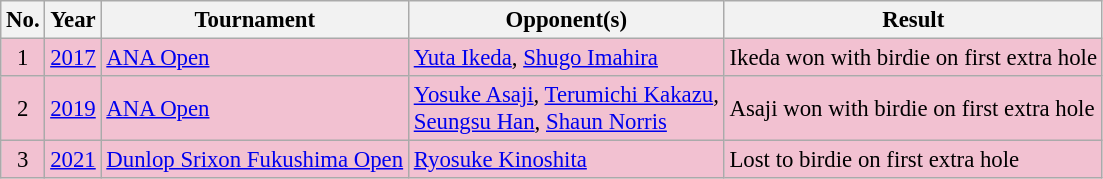<table class="wikitable" style="font-size:95%;">
<tr>
<th>No.</th>
<th>Year</th>
<th>Tournament</th>
<th>Opponent(s)</th>
<th>Result</th>
</tr>
<tr style="background:#F2C1D1;">
<td align=center>1</td>
<td><a href='#'>2017</a></td>
<td><a href='#'>ANA Open</a></td>
<td> <a href='#'>Yuta Ikeda</a>,  <a href='#'>Shugo Imahira</a></td>
<td>Ikeda won with birdie on first extra hole</td>
</tr>
<tr style="background:#F2C1D1;">
<td align=center>2</td>
<td><a href='#'>2019</a></td>
<td><a href='#'>ANA Open</a></td>
<td> <a href='#'>Yosuke Asaji</a>,  <a href='#'>Terumichi Kakazu</a>,<br> <a href='#'>Seungsu Han</a>,  <a href='#'>Shaun Norris</a></td>
<td>Asaji won with birdie on first extra hole</td>
</tr>
<tr style="background:#F2C1D1;">
<td align=center>3</td>
<td><a href='#'>2021</a></td>
<td><a href='#'>Dunlop Srixon Fukushima Open</a></td>
<td> <a href='#'>Ryosuke Kinoshita</a></td>
<td>Lost to birdie on first extra hole</td>
</tr>
</table>
